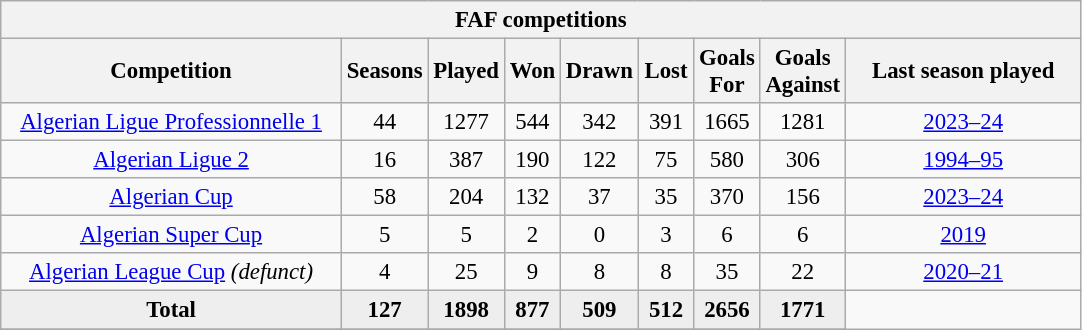<table class="wikitable" style="font-size:95%; text-align: center;">
<tr>
<th colspan="9">FAF competitions</th>
</tr>
<tr>
<th width="220">Competition</th>
<th width="30">Seasons</th>
<th width="30">Played</th>
<th width="30">Won</th>
<th width="30">Drawn</th>
<th width="30">Lost</th>
<th width="30">Goals For</th>
<th width="30">Goals Against</th>
<th width="150">Last season played</th>
</tr>
<tr>
<td><a href='#'>Algerian Ligue Professionnelle 1</a></td>
<td>44</td>
<td>1277</td>
<td>544</td>
<td>342</td>
<td>391</td>
<td>1665</td>
<td>1281</td>
<td><a href='#'>2023–24</a></td>
</tr>
<tr>
<td><a href='#'>Algerian Ligue 2</a></td>
<td>16</td>
<td>387</td>
<td>190</td>
<td>122</td>
<td>75</td>
<td>580</td>
<td>306</td>
<td><a href='#'>1994–95</a></td>
</tr>
<tr>
<td><a href='#'>Algerian Cup</a></td>
<td>58</td>
<td>204</td>
<td>132</td>
<td>37</td>
<td>35</td>
<td>370</td>
<td>156</td>
<td><a href='#'>2023–24</a></td>
</tr>
<tr>
<td><a href='#'>Algerian Super Cup</a></td>
<td>5</td>
<td>5</td>
<td>2</td>
<td>0</td>
<td>3</td>
<td>6</td>
<td>6</td>
<td><a href='#'>2019</a></td>
</tr>
<tr>
<td><a href='#'>Algerian League Cup</a> <em>(defunct)</em></td>
<td>4</td>
<td>25</td>
<td>9</td>
<td>8</td>
<td>8</td>
<td>35</td>
<td>22</td>
<td><a href='#'>2020–21</a></td>
</tr>
<tr bgcolor=#EEEEEE>
<td><strong>Total</strong></td>
<td><strong>127</strong></td>
<td><strong>1898</strong></td>
<td><strong>877</strong></td>
<td><strong>509</strong></td>
<td><strong>512</strong></td>
<td><strong>2656</strong></td>
<td><strong>1771</strong></td>
</tr>
<tr>
</tr>
</table>
